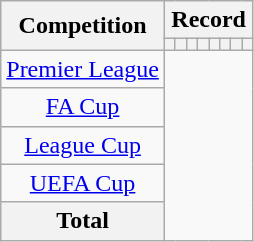<table class="wikitable" style="text-align: center">
<tr>
<th rowspan=2>Competition</th>
<th colspan=8>Record</th>
</tr>
<tr>
<th></th>
<th></th>
<th></th>
<th></th>
<th></th>
<th></th>
<th></th>
<th></th>
</tr>
<tr>
<td><a href='#'>Premier League</a><br></td>
</tr>
<tr>
<td><a href='#'>FA Cup</a><br></td>
</tr>
<tr>
<td><a href='#'>League Cup</a><br></td>
</tr>
<tr>
<td><a href='#'>UEFA Cup</a><br></td>
</tr>
<tr>
<th>Total<br></th>
</tr>
</table>
